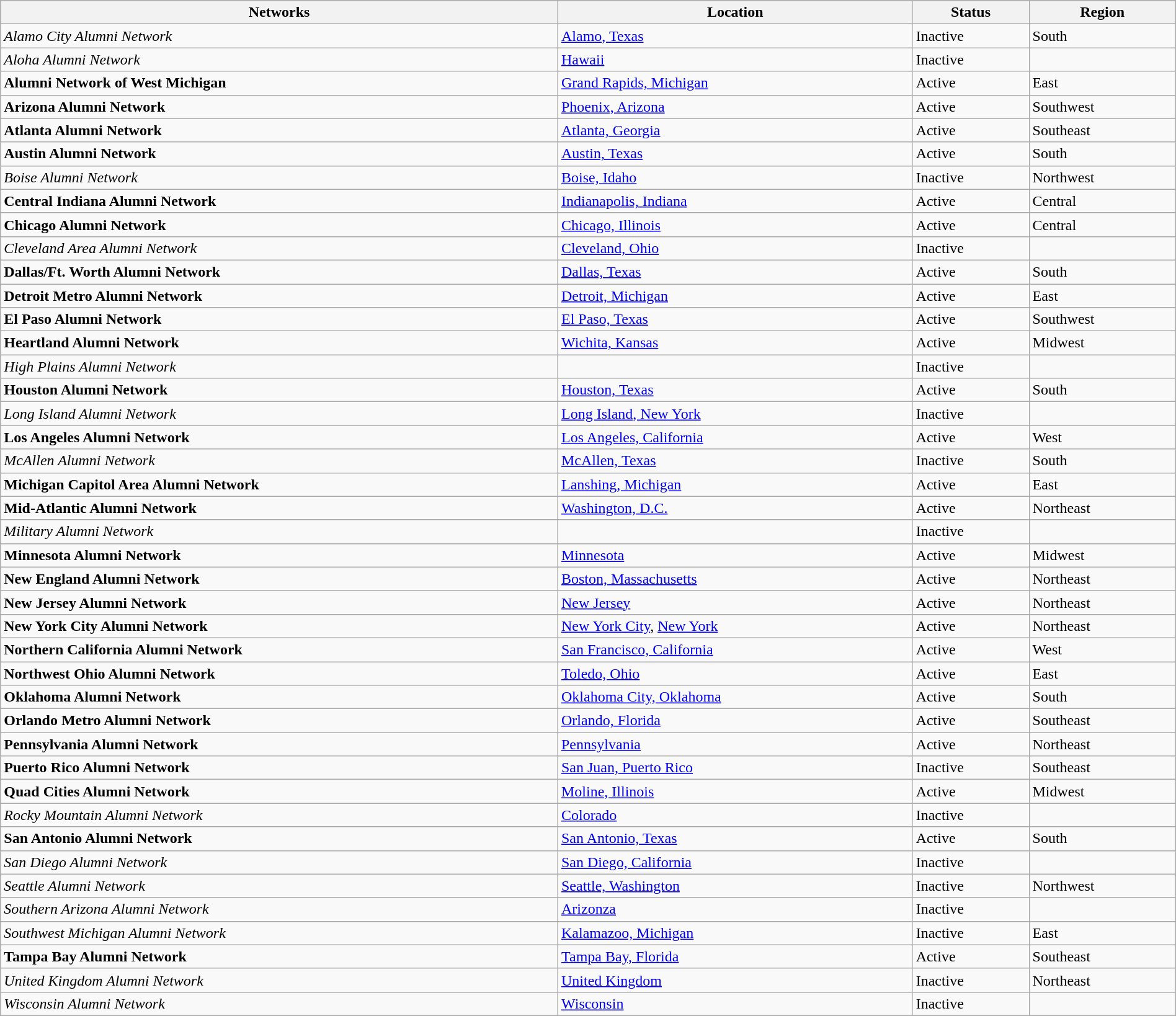<table class="wikitable sortable" width="100%">
<tr>
<th>Networks</th>
<th>Location</th>
<th>Status</th>
<th>Region</th>
</tr>
<tr>
<td><em>Alamo City Alumni Network</em></td>
<td><a href='#'>Alamo, Texas</a></td>
<td>Inactive</td>
<td>South</td>
</tr>
<tr>
<td><em>Aloha Alumni Network</em></td>
<td><a href='#'>Hawaii</a></td>
<td>Inactive</td>
<td></td>
</tr>
<tr>
<td><strong>Alumni Network of West Michigan</strong></td>
<td><a href='#'>Grand Rapids, Michigan</a></td>
<td>Active</td>
<td>East</td>
</tr>
<tr>
<td><strong>Arizona Alumni Network</strong></td>
<td><a href='#'>Phoenix, Arizona</a></td>
<td>Active</td>
<td>Southwest</td>
</tr>
<tr>
<td><strong>Atlanta Alumni Network</strong></td>
<td><a href='#'>Atlanta, Georgia</a></td>
<td>Active</td>
<td>Southeast</td>
</tr>
<tr>
<td><strong>Austin Alumni Network</strong></td>
<td><a href='#'>Austin, Texas</a></td>
<td>Active</td>
<td>South</td>
</tr>
<tr>
<td><em>Boise Alumni Network</em></td>
<td><a href='#'>Boise, Idaho</a></td>
<td>Inactive</td>
<td>Northwest</td>
</tr>
<tr>
<td><strong>Central Indiana Alumni Network</strong></td>
<td><a href='#'>Indianapolis, Indiana</a></td>
<td>Active</td>
<td>Central</td>
</tr>
<tr>
<td><strong>Chicago Alumni Network</strong></td>
<td><a href='#'>Chicago, Illinois</a></td>
<td>Active</td>
<td>Central</td>
</tr>
<tr>
<td><em>Cleveland Area Alumni Network</em></td>
<td><a href='#'>Cleveland, Ohio</a></td>
<td>Inactive</td>
<td></td>
</tr>
<tr>
<td><strong>Dallas/Ft. Worth Alumni Network</strong></td>
<td><a href='#'>Dallas, Texas</a></td>
<td>Active</td>
<td>South</td>
</tr>
<tr>
<td><strong>Detroit Metro Alumni Network</strong></td>
<td><a href='#'>Detroit, Michigan</a></td>
<td>Active</td>
<td>East</td>
</tr>
<tr>
<td><strong>El Paso Alumni Network</strong></td>
<td><a href='#'>El Paso, Texas</a></td>
<td>Active</td>
<td>Southwest</td>
</tr>
<tr>
<td><strong>Heartland Alumni Network</strong></td>
<td><a href='#'>Wichita, Kansas</a></td>
<td>Active</td>
<td>Midwest</td>
</tr>
<tr>
<td><em>High Plains Alumni Network</em></td>
<td></td>
<td>Inactive</td>
<td></td>
</tr>
<tr>
<td><strong>Houston Alumni Network</strong></td>
<td><a href='#'>Houston, Texas</a></td>
<td>Active</td>
<td>South</td>
</tr>
<tr>
<td><em>Long Island Alumni Network</em></td>
<td><a href='#'>Long Island, New York</a></td>
<td>Inactive</td>
<td></td>
</tr>
<tr>
<td><strong>Los Angeles Alumni Network</strong></td>
<td><a href='#'>Los Angeles, California</a></td>
<td>Active</td>
<td>West</td>
</tr>
<tr>
<td><em>McAllen Alumni Network</em></td>
<td><a href='#'>McAllen, Texas</a></td>
<td>Inactive</td>
<td>South</td>
</tr>
<tr>
<td><strong>Michigan Capitol Area Alumni Network</strong></td>
<td><a href='#'>Lanshing, Michigan</a></td>
<td>Active</td>
<td>East</td>
</tr>
<tr>
<td><strong>Mid-Atlantic Alumni Network</strong></td>
<td><a href='#'>Washington, D.C.</a></td>
<td>Active</td>
<td>Northeast</td>
</tr>
<tr>
<td><em>Military Alumni Network</em></td>
<td></td>
<td>Inactive</td>
<td></td>
</tr>
<tr>
<td><strong>Minnesota Alumni Network</strong></td>
<td><a href='#'>Minnesota</a></td>
<td>Active</td>
<td>Midwest</td>
</tr>
<tr>
<td><strong>New England Alumni Network</strong></td>
<td><a href='#'>Boston, Massachusetts</a></td>
<td>Active</td>
<td>Northeast</td>
</tr>
<tr>
<td><strong>New Jersey Alumni Network</strong></td>
<td><a href='#'>New Jersey</a></td>
<td>Active</td>
<td>Northeast</td>
</tr>
<tr>
<td><strong>New York City Alumni Network</strong></td>
<td><a href='#'>New York City</a>, <a href='#'>New York</a></td>
<td>Active</td>
<td>Northeast</td>
</tr>
<tr>
<td><strong>Northern California Alumni Network</strong></td>
<td><a href='#'>San Francisco, California</a></td>
<td>Active</td>
<td>West</td>
</tr>
<tr>
<td><strong>Northwest Ohio Alumni Network</strong></td>
<td><a href='#'>Toledo, Ohio</a></td>
<td>Active</td>
<td>East</td>
</tr>
<tr>
<td><strong>Oklahoma Alumni Network</strong></td>
<td><a href='#'>Oklahoma City, Oklahoma</a></td>
<td>Active</td>
<td>South</td>
</tr>
<tr>
<td><strong>Orlando Metro Alumni Network</strong></td>
<td><a href='#'>Orlando, Florida</a></td>
<td>Active</td>
<td>Southeast</td>
</tr>
<tr>
<td><strong>Pennsylvania Alumni Network</strong></td>
<td><a href='#'>Pennsylvania</a></td>
<td>Active</td>
<td>Northeast</td>
</tr>
<tr>
<td><strong>Puerto Rico Alumni Network</strong></td>
<td><a href='#'>San Juan, Puerto Rico</a></td>
<td>Inactive</td>
<td>Southeast</td>
</tr>
<tr>
<td><strong>Quad Cities Alumni Network</strong></td>
<td><a href='#'>Moline, Illinois</a></td>
<td>Active</td>
<td>Midwest</td>
</tr>
<tr>
<td><em>Rocky Mountain Alumni Network</em></td>
<td><a href='#'>Colorado</a></td>
<td>Inactive</td>
<td></td>
</tr>
<tr>
<td><strong>San Antonio Alumni Network</strong></td>
<td><a href='#'>San Antonio, Texas</a></td>
<td>Active</td>
<td>South</td>
</tr>
<tr>
<td><em>San Diego Alumni Network</em></td>
<td><a href='#'>San Diego, California</a></td>
<td>Inactive</td>
<td></td>
</tr>
<tr>
<td><em>Seattle Alumni Network</em></td>
<td><a href='#'>Seattle, Washington</a></td>
<td>Inactive</td>
<td>Northwest</td>
</tr>
<tr>
<td><em>Southern Arizona Alumni Network</em></td>
<td><a href='#'>Arizonza</a></td>
<td>Inactive</td>
<td></td>
</tr>
<tr>
<td><em>Southwest Michigan Alumni Network</em></td>
<td><a href='#'>Kalamazoo, Michigan</a></td>
<td>Inactive</td>
<td>East</td>
</tr>
<tr>
<td><strong>Tampa Bay Alumni Network</strong></td>
<td><a href='#'>Tampa Bay, Florida</a></td>
<td>Active</td>
<td>Southeast</td>
</tr>
<tr>
<td><em>United Kingdom Alumni Network</em></td>
<td><a href='#'>United Kingdom</a></td>
<td>Inactive</td>
<td>Northeast</td>
</tr>
<tr>
<td><em>Wisconsin Alumni Network</em></td>
<td><a href='#'>Wisconsin</a></td>
<td>Inactive</td>
<td></td>
</tr>
</table>
